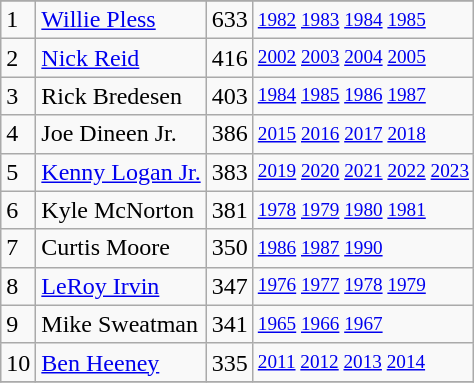<table class="wikitable">
<tr>
</tr>
<tr>
<td>1</td>
<td><a href='#'>Willie Pless</a></td>
<td>633</td>
<td style="font-size:80%;"><a href='#'>1982</a> <a href='#'>1983</a> <a href='#'>1984</a> <a href='#'>1985</a></td>
</tr>
<tr>
<td>2</td>
<td><a href='#'>Nick Reid</a></td>
<td>416</td>
<td style="font-size:80%;"><a href='#'>2002</a> <a href='#'>2003</a> <a href='#'>2004</a> <a href='#'>2005</a></td>
</tr>
<tr>
<td>3</td>
<td>Rick Bredesen</td>
<td>403</td>
<td style="font-size:80%;"><a href='#'>1984</a> <a href='#'>1985</a> <a href='#'>1986</a> <a href='#'>1987</a></td>
</tr>
<tr>
<td>4</td>
<td>Joe Dineen Jr.</td>
<td>386</td>
<td style="font-size:80%;"><a href='#'>2015</a> <a href='#'>2016</a> <a href='#'>2017</a> <a href='#'>2018</a></td>
</tr>
<tr>
<td>5</td>
<td><a href='#'>Kenny Logan Jr.</a></td>
<td>383</td>
<td style="font-size:80%;"><a href='#'>2019</a> <a href='#'>2020</a> <a href='#'>2021</a> <a href='#'>2022</a> <a href='#'>2023</a></td>
</tr>
<tr>
<td>6</td>
<td>Kyle McNorton</td>
<td>381</td>
<td style="font-size:80%;"><a href='#'>1978</a> <a href='#'>1979</a> <a href='#'>1980</a> <a href='#'>1981</a></td>
</tr>
<tr>
<td>7</td>
<td>Curtis Moore</td>
<td>350</td>
<td style="font-size:80%;"><a href='#'>1986</a> <a href='#'>1987</a> <a href='#'>1990</a></td>
</tr>
<tr>
<td>8</td>
<td><a href='#'>LeRoy Irvin</a></td>
<td>347</td>
<td style="font-size:80%;"><a href='#'>1976</a> <a href='#'>1977</a> <a href='#'>1978</a> <a href='#'>1979</a></td>
</tr>
<tr>
<td>9</td>
<td>Mike Sweatman</td>
<td>341</td>
<td style="font-size:80%;"><a href='#'>1965</a> <a href='#'>1966</a> <a href='#'>1967</a></td>
</tr>
<tr>
<td>10</td>
<td><a href='#'>Ben Heeney</a></td>
<td>335</td>
<td style="font-size:80%;"><a href='#'>2011</a> <a href='#'>2012</a> <a href='#'>2013</a> <a href='#'>2014</a></td>
</tr>
<tr>
</tr>
</table>
